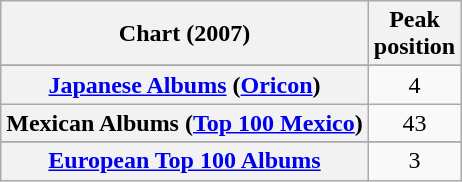<table class="wikitable sortable plainrowheaders" style="text-align:center;">
<tr>
<th scope="col">Chart (2007)</th>
<th scope="col">Peak<br>position</th>
</tr>
<tr>
</tr>
<tr>
</tr>
<tr>
</tr>
<tr>
</tr>
<tr>
</tr>
<tr>
</tr>
<tr>
</tr>
<tr>
</tr>
<tr>
</tr>
<tr>
</tr>
<tr>
</tr>
<tr>
</tr>
<tr>
<th scope="row"><a href='#'>Japanese Albums</a> (<a href='#'>Oricon</a>)</th>
<td>4</td>
</tr>
<tr>
<th scope="row">Mexican Albums (<a href='#'>Top 100 Mexico</a>)</th>
<td>43</td>
</tr>
<tr>
</tr>
<tr>
</tr>
<tr>
</tr>
<tr>
</tr>
<tr>
</tr>
<tr>
</tr>
<tr>
</tr>
<tr>
</tr>
<tr>
</tr>
<tr>
</tr>
<tr>
<th scope="row"><a href='#'>European Top 100 Albums</a></th>
<td>3</td>
</tr>
</table>
